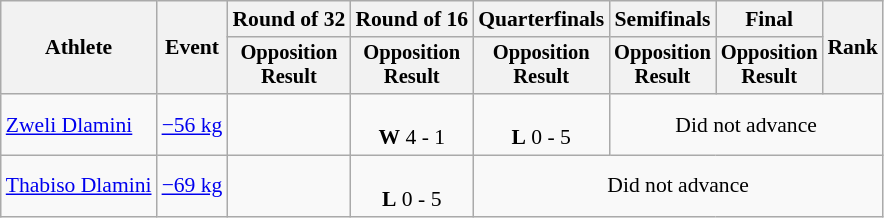<table class="wikitable" style="font-size:90%;">
<tr>
<th rowspan=2>Athlete</th>
<th rowspan=2>Event</th>
<th>Round of 32</th>
<th>Round of 16</th>
<th>Quarterfinals</th>
<th>Semifinals</th>
<th>Final</th>
<th rowspan=2>Rank</th>
</tr>
<tr style="font-size:95%">
<th>Opposition<br>Result</th>
<th>Opposition<br>Result</th>
<th>Opposition<br>Result</th>
<th>Opposition<br>Result</th>
<th>Opposition<br>Result</th>
</tr>
<tr align=center>
<td align=left><a href='#'>Zweli Dlamini</a></td>
<td align=left><a href='#'>−56 kg</a></td>
<td></td>
<td><br><strong>W</strong> 4 - 1</td>
<td><br><strong>L</strong> 0 - 5</td>
<td colspan=3>Did not advance</td>
</tr>
<tr align=center>
<td align=left><a href='#'>Thabiso Dlamini</a></td>
<td align=left><a href='#'>−69 kg</a></td>
<td></td>
<td><br><strong>L</strong> 0 - 5</td>
<td colspan=4>Did not advance</td>
</tr>
</table>
